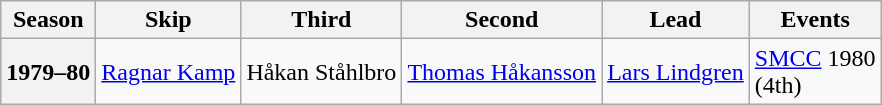<table class="wikitable">
<tr>
<th scope="col">Season</th>
<th scope="col">Skip</th>
<th scope="col">Third</th>
<th scope="col">Second</th>
<th scope="col">Lead</th>
<th scope="col">Events</th>
</tr>
<tr>
<th scope="row">1979–80</th>
<td><a href='#'>Ragnar Kamp</a></td>
<td>Håkan Ståhlbro</td>
<td><a href='#'>Thomas Håkansson</a></td>
<td><a href='#'>Lars Lindgren</a></td>
<td><a href='#'>SMCC</a> 1980 <br> (4th)</td>
</tr>
</table>
